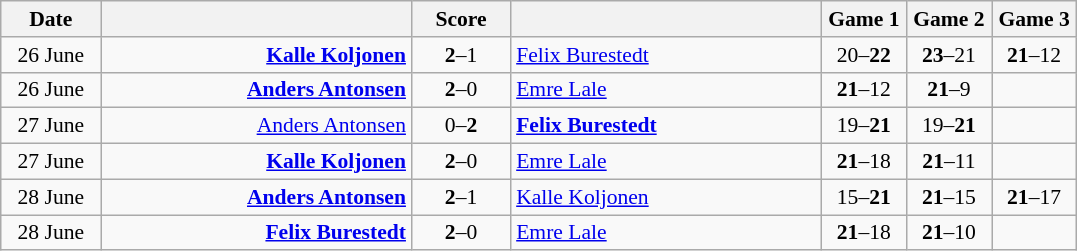<table class="wikitable" style="text-align: center; font-size:90% ">
<tr>
<th width="60">Date</th>
<th align="right" width="200"></th>
<th width="60">Score</th>
<th align="left" width="200"></th>
<th width="50">Game 1</th>
<th width="50">Game 2</th>
<th width="50">Game 3</th>
</tr>
<tr>
<td>26 June</td>
<td align="right"><strong><a href='#'>Kalle Koljonen</a> </strong></td>
<td align="center"><strong>2</strong>–1</td>
<td align="left"> <a href='#'>Felix Burestedt</a></td>
<td>20–<strong>22</strong></td>
<td><strong>23</strong>–21</td>
<td><strong>21</strong>–12</td>
</tr>
<tr>
<td>26 June</td>
<td align="right"><strong><a href='#'>Anders Antonsen</a> </strong></td>
<td align="center"><strong>2</strong>–0</td>
<td align="left"> <a href='#'>Emre Lale</a></td>
<td><strong>21</strong>–12</td>
<td><strong>21</strong>–9</td>
<td></td>
</tr>
<tr>
<td>27 June</td>
<td align="right"><a href='#'>Anders Antonsen</a> </td>
<td align="center">0–<strong>2</strong></td>
<td align="left"><strong> <a href='#'>Felix Burestedt</a></strong></td>
<td>19–<strong>21</strong></td>
<td>19–<strong>21</strong></td>
<td></td>
</tr>
<tr>
<td>27 June</td>
<td align="right"><strong><a href='#'>Kalle Koljonen</a> </strong></td>
<td align="center"><strong>2</strong>–0</td>
<td align="left"> <a href='#'>Emre Lale</a></td>
<td><strong>21</strong>–18</td>
<td><strong>21</strong>–11</td>
<td></td>
</tr>
<tr>
<td>28 June</td>
<td align="right"><strong><a href='#'>Anders Antonsen</a> </strong></td>
<td align="center"><strong>2</strong>–1</td>
<td align="left"> <a href='#'>Kalle Koljonen</a></td>
<td>15–<strong>21</strong></td>
<td><strong>21</strong>–15</td>
<td><strong>21</strong>–17</td>
</tr>
<tr>
<td>28 June</td>
<td align="right"><strong><a href='#'>Felix Burestedt</a> </strong></td>
<td align="center"><strong>2</strong>–0</td>
<td align="left"> <a href='#'>Emre Lale</a></td>
<td><strong>21</strong>–18</td>
<td><strong>21</strong>–10</td>
<td></td>
</tr>
</table>
